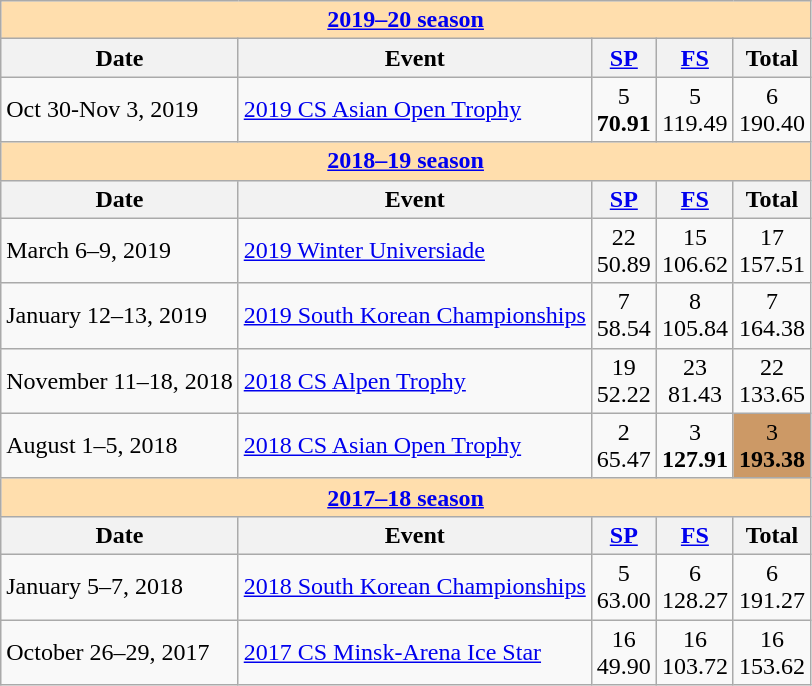<table class="wikitable">
<tr>
<th colspan="5" style="background-color: #ffdead;" align="center"><a href='#'>2019–20 season</a></th>
</tr>
<tr>
<th>Date</th>
<th>Event</th>
<th><a href='#'>SP</a></th>
<th><a href='#'>FS</a></th>
<th>Total</th>
</tr>
<tr>
<td>Oct 30-Nov 3, 2019</td>
<td><a href='#'>2019 CS Asian Open Trophy</a></td>
<td align=center>5 <br> <strong>70.91</strong></td>
<td align=center>5 <br> 119.49</td>
<td align=center>6 <br> 190.40</td>
</tr>
<tr>
<th style="background-color: #ffdead;" colspan=5 align=center><a href='#'>2018–19 season</a></th>
</tr>
<tr>
<th>Date</th>
<th>Event</th>
<th><a href='#'>SP</a></th>
<th><a href='#'>FS</a></th>
<th>Total</th>
</tr>
<tr>
<td>March 6–9, 2019</td>
<td><a href='#'>2019 Winter Universiade</a></td>
<td align=center>22 <br> 50.89</td>
<td align=center>15 <br> 106.62</td>
<td align=center>17 <br> 157.51</td>
</tr>
<tr>
<td>January 12–13, 2019</td>
<td><a href='#'>2019 South Korean Championships</a></td>
<td align=center>7 <br> 58.54</td>
<td align=center>8 <br> 105.84</td>
<td align=center>7 <br> 164.38</td>
</tr>
<tr>
<td>November 11–18, 2018</td>
<td><a href='#'>2018 CS Alpen Trophy</a></td>
<td align=center>19 <br> 52.22</td>
<td align=center>23 <br> 81.43</td>
<td align=center>22 <br> 133.65</td>
</tr>
<tr>
<td>August 1–5, 2018</td>
<td><a href='#'>2018 CS Asian Open Trophy</a></td>
<td align=center>2 <br> 65.47</td>
<td align=center>3 <br> <strong>127.91</strong></td>
<td align=center bgcolor=cc9966>3 <br> <strong>193.38</strong></td>
</tr>
<tr>
<th style="background-color: #ffdead;" colspan=5 align=center><a href='#'>2017–18 season</a></th>
</tr>
<tr>
<th>Date</th>
<th>Event</th>
<th><a href='#'>SP</a></th>
<th><a href='#'>FS</a></th>
<th>Total</th>
</tr>
<tr>
<td>January 5–7, 2018</td>
<td><a href='#'>2018 South Korean Championships</a></td>
<td align=center>5 <br> 63.00</td>
<td align=center>6 <br> 128.27</td>
<td align=center>6 <br> 191.27</td>
</tr>
<tr>
<td>October 26–29, 2017</td>
<td><a href='#'>2017 CS Minsk-Arena Ice Star</a></td>
<td align=center>16 <br> 49.90</td>
<td align=center>16 <br> 103.72</td>
<td align=center>16 <br> 153.62</td>
</tr>
</table>
